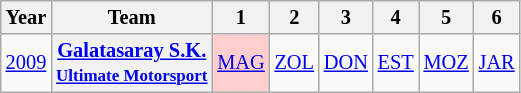<table class="wikitable" style="text-align:center; font-size:85%">
<tr>
<th>Year</th>
<th>Team</th>
<th>1</th>
<th>2</th>
<th>3</th>
<th>4</th>
<th>5</th>
<th>6</th>
</tr>
<tr>
<td><a href='#'>2009</a></td>
<th nowrap><a href='#'>Galatasaray S.K.</a><br><small><a href='#'>Ultimate Motorsport</a></small></th>
<td style="background:#ffcfcf;"><a href='#'>MAG</a>  <br></td>
<td><a href='#'>ZOL</a> <br></td>
<td><a href='#'>DON</a></td>
<td><a href='#'>EST</a></td>
<td><a href='#'>MOZ</a></td>
<td><a href='#'>JAR</a></td>
</tr>
</table>
